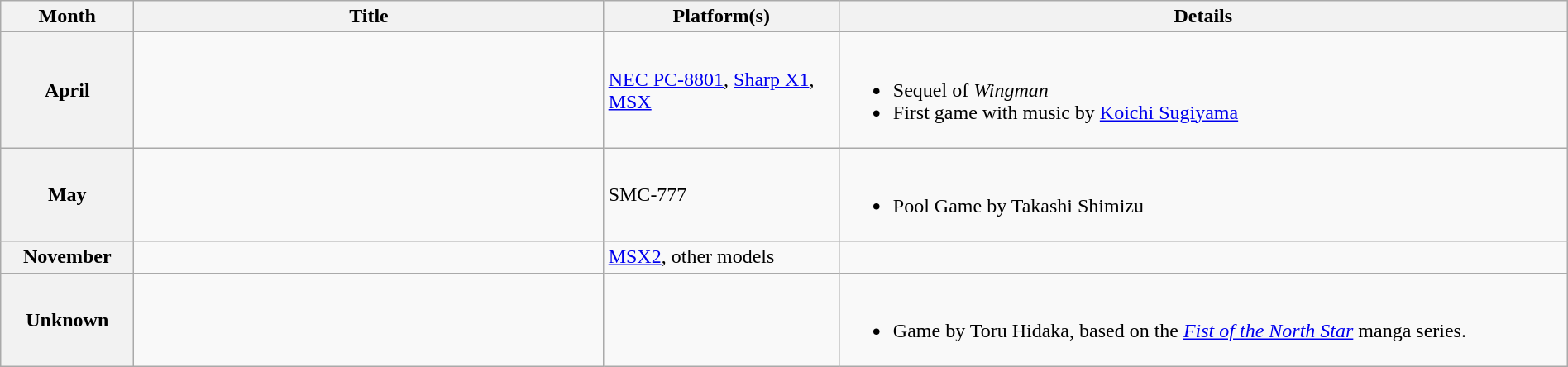<table class="wikitable" width="100%">
<tr>
<th scope="col" width="100px">Month</th>
<th scope="col" width="30%">Title</th>
<th scope="col" width="15%">Platform(s)</th>
<th scope="col">Details</th>
</tr>
<tr>
<th scope="row">April</th>
<td></td>
<td><a href='#'>NEC PC-8801</a>, <a href='#'>Sharp X1</a>, <a href='#'>MSX</a></td>
<td><br><ul><li>Sequel of <em>Wingman</em></li><li>First game with music by <a href='#'>Koichi Sugiyama</a></li></ul></td>
</tr>
<tr>
<th scope="row">May</th>
<td></td>
<td>SMC-777</td>
<td><br><ul><li>Pool Game by Takashi Shimizu</li></ul></td>
</tr>
<tr>
<th scope="row">November</th>
<td></td>
<td><a href='#'>MSX2</a>, other models</td>
<td></td>
</tr>
<tr>
<th scope="row">Unknown</th>
<td></td>
<td></td>
<td><br><ul><li>Game by Toru Hidaka, based on the <em><a href='#'>Fist of the North Star</a></em> manga series.</li></ul></td>
</tr>
</table>
